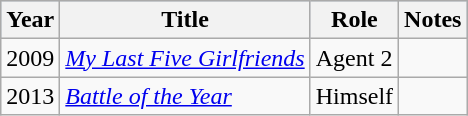<table class="wikitable">
<tr style="background:#b0c4de; text-align:center;">
<th>Year</th>
<th>Title</th>
<th>Role</th>
<th>Notes</th>
</tr>
<tr>
<td>2009</td>
<td><em><a href='#'>My Last Five Girlfriends</a></em></td>
<td>Agent 2</td>
<td></td>
</tr>
<tr>
<td>2013</td>
<td><em><a href='#'>Battle of the Year</a></em></td>
<td>Himself</td>
<td></td>
</tr>
</table>
